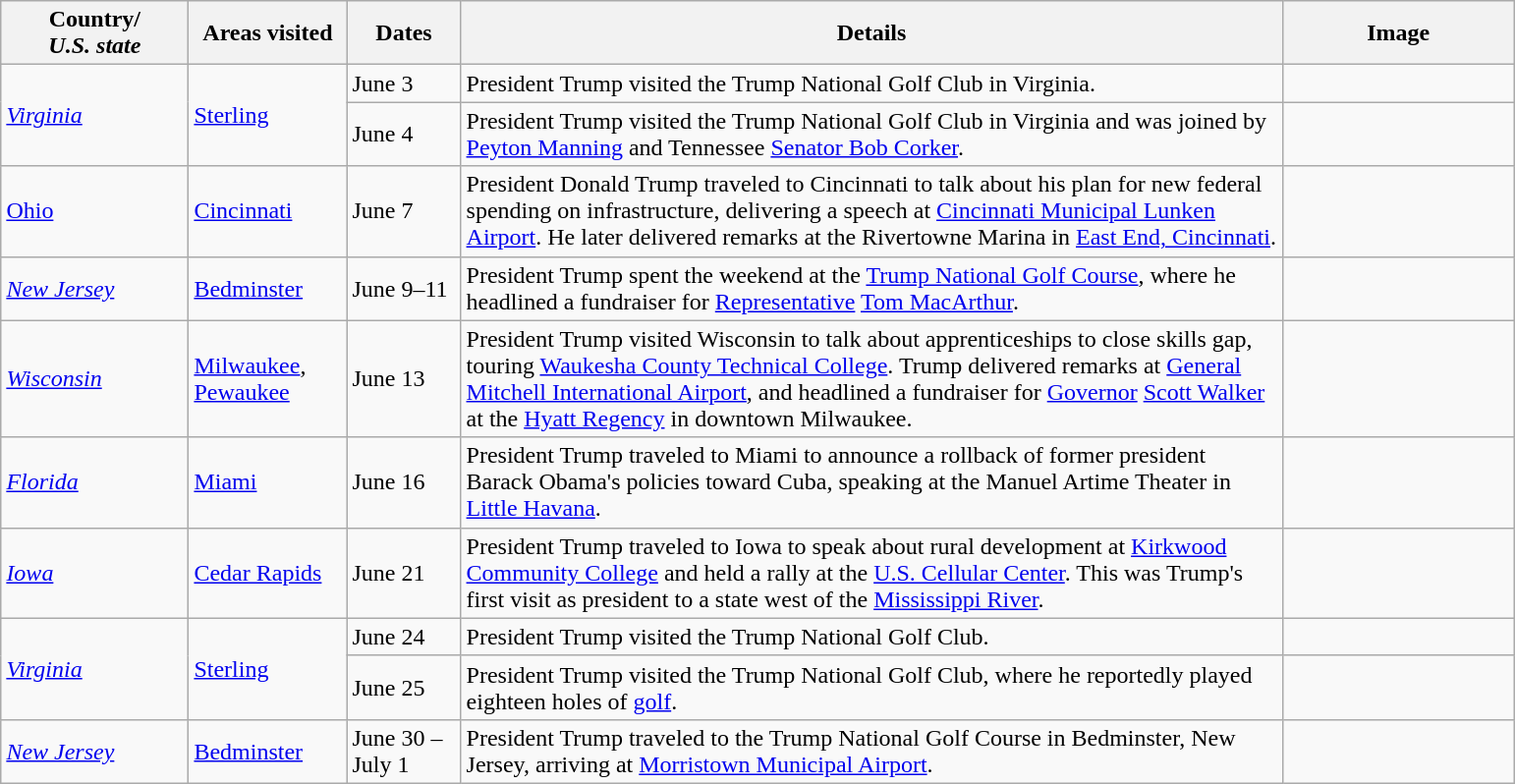<table class="wikitable" style="margin: 1em auto 1em auto">
<tr>
<th width=120>Country/<br><em>U.S. state</em></th>
<th width=100>Areas visited</th>
<th width=70>Dates</th>
<th width=550>Details</th>
<th width=150>Image</th>
</tr>
<tr>
<td rowspan="2"> <em><a href='#'>Virginia</a></em></td>
<td rowspan="2"><a href='#'>Sterling</a></td>
<td>June 3</td>
<td>President Trump visited the Trump National Golf Club in Virginia.</td>
<td></td>
</tr>
<tr>
<td>June 4</td>
<td>President Trump visited the Trump National Golf Club in Virginia and was joined by <a href='#'>Peyton Manning</a> and Tennessee <a href='#'>Senator Bob Corker</a>.</td>
<td></td>
</tr>
<tr>
<td> <a href='#'>Ohio</a></td>
<td><a href='#'>Cincinnati</a></td>
<td>June 7</td>
<td>President Donald Trump traveled to Cincinnati to talk about his plan for new federal spending on infrastructure, delivering a speech at <a href='#'>Cincinnati Municipal Lunken Airport</a>. He later delivered remarks at the Rivertowne Marina in <a href='#'>East End, Cincinnati</a>.</td>
<td></td>
</tr>
<tr>
<td> <em><a href='#'>New Jersey</a></em></td>
<td><a href='#'>Bedminster</a></td>
<td>June 9–11</td>
<td>President Trump spent the weekend at the <a href='#'>Trump National Golf Course</a>, where he headlined a fundraiser for <a href='#'>Representative</a> <a href='#'>Tom MacArthur</a>.</td>
<td></td>
</tr>
<tr>
<td> <em><a href='#'>Wisconsin</a></em></td>
<td><a href='#'>Milwaukee</a>, <a href='#'>Pewaukee</a></td>
<td>June 13</td>
<td>President Trump visited Wisconsin to talk about apprenticeships to close skills gap, touring <a href='#'>Waukesha County Technical College</a>. Trump delivered remarks at <a href='#'>General Mitchell International Airport</a>, and headlined a fundraiser for <a href='#'>Governor</a> <a href='#'>Scott Walker</a> at the <a href='#'>Hyatt Regency</a> in downtown Milwaukee.</td>
<td></td>
</tr>
<tr>
<td> <em><a href='#'>Florida</a></em></td>
<td><a href='#'>Miami</a></td>
<td>June 16</td>
<td>President Trump traveled to Miami to announce a rollback of former president Barack Obama's policies toward Cuba, speaking at the Manuel Artime Theater in <a href='#'>Little Havana</a>.</td>
<td></td>
</tr>
<tr>
<td> <em><a href='#'>Iowa</a></em></td>
<td><a href='#'>Cedar Rapids</a></td>
<td>June 21</td>
<td>President Trump traveled to Iowa to speak about rural development at <a href='#'>Kirkwood Community College</a> and held a rally at the <a href='#'>U.S. Cellular Center</a>. This was Trump's first visit as president to a state west of the <a href='#'>Mississippi River</a>.</td>
<td></td>
</tr>
<tr>
<td rowspan="2"> <em><a href='#'>Virginia</a></em></td>
<td rowspan="2"><a href='#'>Sterling</a></td>
<td>June 24</td>
<td>President Trump visited the Trump National Golf Club.</td>
<td></td>
</tr>
<tr>
<td>June 25</td>
<td>President Trump visited the Trump National Golf Club, where he reportedly played eighteen holes of <a href='#'>golf</a>.</td>
<td></td>
</tr>
<tr>
<td> <em><a href='#'>New Jersey</a></em></td>
<td><a href='#'>Bedminster</a></td>
<td>June 30 – July 1</td>
<td>President Trump traveled to the Trump National Golf Course in Bedminster, New Jersey, arriving at <a href='#'>Morristown Municipal Airport</a>.</td>
<td></td>
</tr>
</table>
